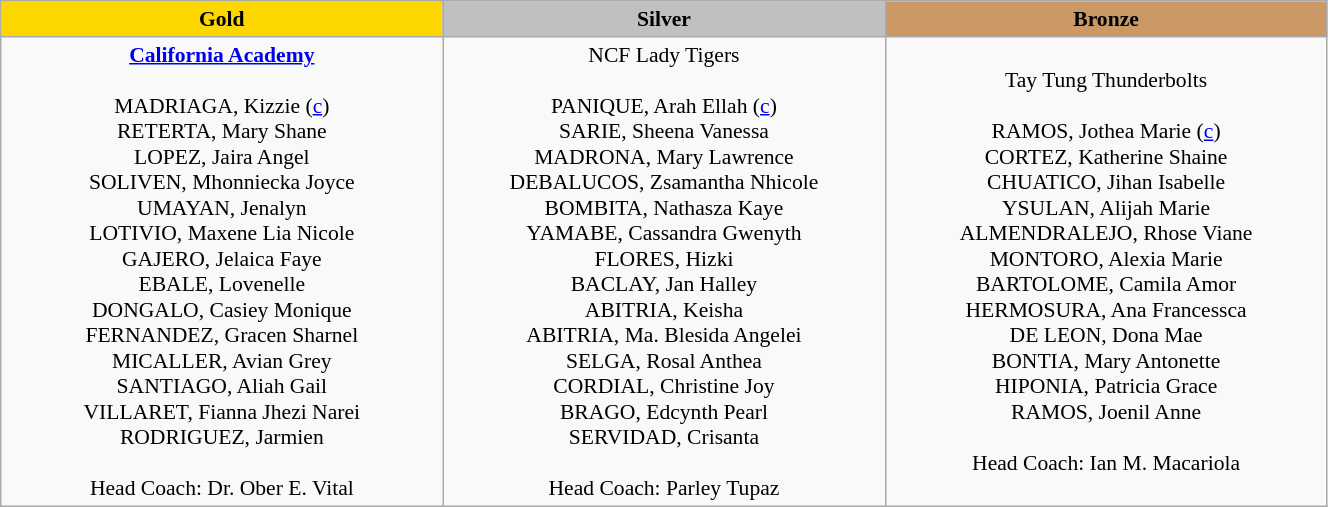<table class="wikitable" style="text-align:center; font-size:90%">
<tr>
<th style="width:20em; background:gold">Gold</th>
<th style="width:20em; background:silver">Silver</th>
<th style="width:20em; background:#cc9966">Bronze</th>
</tr>
<tr>
<td><strong> <a href='#'>California Academy</a></strong><br><br>MADRIAGA, Kizzie (<a href='#'>c</a>)<br>
RETERTA, Mary Shane<br>
LOPEZ, Jaira Angel<br>
SOLIVEN, Mhonniecka Joyce<br>
UMAYAN, Jenalyn<br>
LOTIVIO, Maxene Lia Nicole<br>
GAJERO, Jelaica Faye<br>
EBALE, Lovenelle<br>
DONGALO, Casiey Monique<br>
FERNANDEZ, Gracen Sharnel<br>
MICALLER, Avian Grey<br>
SANTIAGO, Aliah Gail<br>
VILLARET, Fianna Jhezi Narei<br>
RODRIGUEZ, Jarmien<br><br>Head Coach: Dr. Ober E. Vital</td>
<td> NCF Lady Tigers<br><br>PANIQUE, Arah Ellah (<a href='#'>c</a>)<br>
SARIE, Sheena Vanessa<br>
MADRONA, Mary Lawrence<br>
DEBALUCOS, Zsamantha Nhicole<br>
BOMBITA, Nathasza Kaye<br>
YAMABE, Cassandra Gwenyth<br>
FLORES, Hizki<br>
BACLAY, Jan Halley<br>
ABITRIA, Keisha<br>
ABITRIA, Ma. Blesida Angelei<br>
SELGA, Rosal Anthea<br>
CORDIAL, Christine Joy<br>
BRAGO, Edcynth Pearl<br>
SERVIDAD, Crisanta<br><br>Head Coach: Parley Tupaz</td>
<td> Tay Tung Thunderbolts<br><br>RAMOS, Jothea Marie (<a href='#'>c</a>)<br>
CORTEZ, Katherine Shaine<br>
CHUATICO, Jihan Isabelle<br>
YSULAN, Alijah Marie<br>
ALMENDRALEJO, Rhose Viane<br>
MONTORO, Alexia Marie<br>
BARTOLOME, Camila Amor<br>
HERMOSURA, Ana Francessca<br>
DE LEON, Dona Mae<br>
BONTIA, Mary Antonette<br>
HIPONIA, Patricia Grace<br>
RAMOS, Joenil Anne<br><br>Head Coach: Ian M. Macariola</td>
</tr>
</table>
